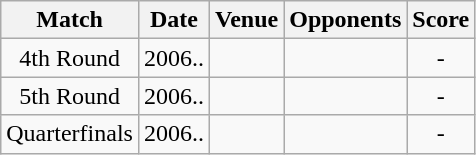<table class="wikitable" style="text-align:center;">
<tr>
<th>Match</th>
<th>Date</th>
<th>Venue</th>
<th>Opponents</th>
<th>Score</th>
</tr>
<tr>
<td>4th Round</td>
<td>2006..</td>
<td><a href='#'></a></td>
<td><a href='#'></a></td>
<td>-</td>
</tr>
<tr>
<td>5th Round</td>
<td>2006..</td>
<td><a href='#'></a></td>
<td><a href='#'></a></td>
<td>-</td>
</tr>
<tr>
<td>Quarterfinals</td>
<td>2006..</td>
<td><a href='#'></a></td>
<td><a href='#'></a></td>
<td>-</td>
</tr>
</table>
